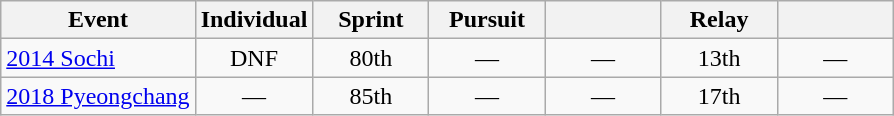<table class="wikitable" style="text-align: center;">
<tr ">
<th>Event</th>
<th style="width:70px;">Individual</th>
<th style="width:70px;">Sprint</th>
<th style="width:70px;">Pursuit</th>
<th style="width:70px;"></th>
<th style="width:70px;">Relay</th>
<th style="width:70px;"></th>
</tr>
<tr>
<td align=left> <a href='#'>2014 Sochi</a></td>
<td>DNF</td>
<td>80th</td>
<td>—</td>
<td>—</td>
<td>13th</td>
<td>—</td>
</tr>
<tr>
<td align="left"> <a href='#'>2018 Pyeongchang</a></td>
<td>—</td>
<td>85th</td>
<td>—</td>
<td>—</td>
<td>17th</td>
<td>—</td>
</tr>
</table>
